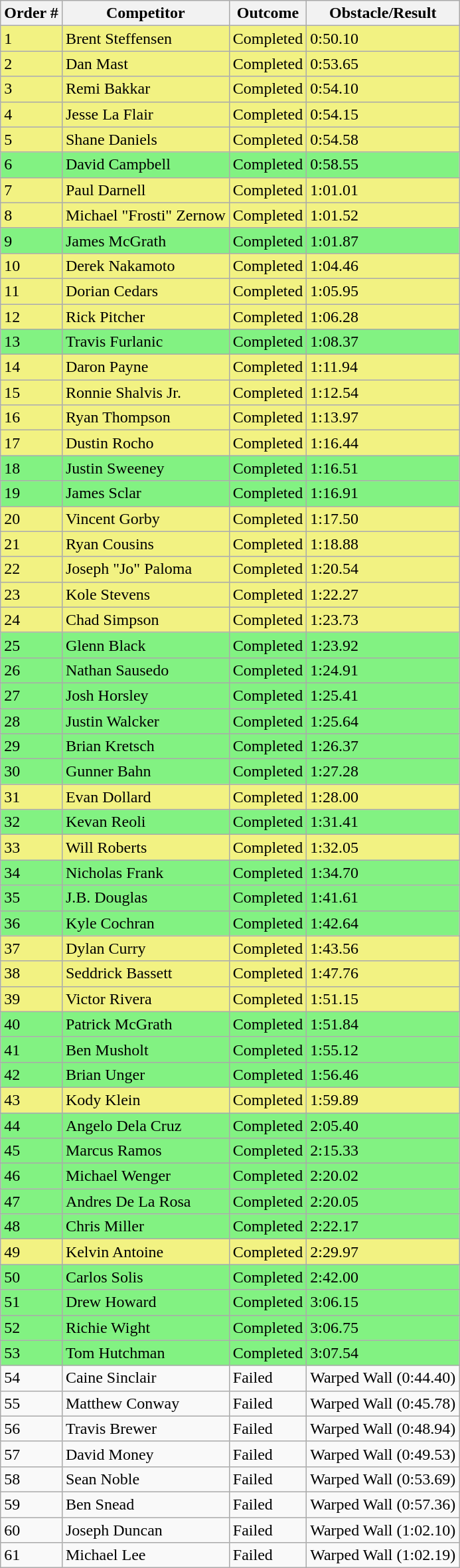<table class="wikitable sortable">
<tr>
<th>Order #</th>
<th>Competitor</th>
<th>Outcome</th>
<th>Obstacle/Result</th>
</tr>
<tr style="background-color:#f2f282">
<td>1</td>
<td>Brent Steffensen</td>
<td>Completed</td>
<td>0:50.10</td>
</tr>
<tr style="background-color:#f2f282">
<td>2</td>
<td>Dan Mast</td>
<td>Completed</td>
<td>0:53.65</td>
</tr>
<tr style="background-color:#f2f282">
<td>3</td>
<td>Remi Bakkar</td>
<td>Completed</td>
<td>0:54.10</td>
</tr>
<tr style="background-color:#f2f282">
<td>4</td>
<td>Jesse La Flair</td>
<td>Completed</td>
<td>0:54.15</td>
</tr>
<tr style="background-color:#f2f282">
<td>5</td>
<td>Shane Daniels</td>
<td>Completed</td>
<td>0:54.58</td>
</tr>
<tr style="background-color:#82f282">
<td>6</td>
<td>David Campbell</td>
<td>Completed</td>
<td>0:58.55</td>
</tr>
<tr style="background-color:#f2f282">
<td>7</td>
<td>Paul Darnell</td>
<td>Completed</td>
<td>1:01.01</td>
</tr>
<tr style="background-color:#f2f282">
<td>8</td>
<td>Michael "Frosti" Zernow</td>
<td>Completed</td>
<td>1:01.52</td>
</tr>
<tr style="background-color:#82f282">
<td>9</td>
<td>James McGrath</td>
<td>Completed</td>
<td>1:01.87</td>
</tr>
<tr style="background-color:#f2f282">
<td>10</td>
<td>Derek Nakamoto</td>
<td>Completed</td>
<td>1:04.46</td>
</tr>
<tr style="background-color:#f2f282">
<td>11</td>
<td>Dorian Cedars</td>
<td>Completed</td>
<td>1:05.95</td>
</tr>
<tr style="background-color:#f2f282">
<td>12</td>
<td>Rick Pitcher</td>
<td>Completed</td>
<td>1:06.28</td>
</tr>
<tr style="background-color:#82f282">
<td>13</td>
<td>Travis Furlanic</td>
<td>Completed</td>
<td>1:08.37</td>
</tr>
<tr style="background-color:#f2f282">
<td>14</td>
<td>Daron Payne</td>
<td>Completed</td>
<td>1:11.94</td>
</tr>
<tr style="background-color:#f2f282">
<td>15</td>
<td>Ronnie Shalvis Jr.</td>
<td>Completed</td>
<td>1:12.54</td>
</tr>
<tr style="background-color:#f2f282">
<td>16</td>
<td>Ryan Thompson</td>
<td>Completed</td>
<td>1:13.97</td>
</tr>
<tr style="background-color:#f2f282">
<td>17</td>
<td>Dustin Rocho</td>
<td>Completed</td>
<td>1:16.44</td>
</tr>
<tr style="background-color:#82f282">
<td>18</td>
<td>Justin Sweeney</td>
<td>Completed</td>
<td>1:16.51</td>
</tr>
<tr style="background-color:#82f282">
<td>19</td>
<td>James Sclar</td>
<td>Completed</td>
<td>1:16.91</td>
</tr>
<tr style="background-color:#f2f282">
<td>20</td>
<td>Vincent Gorby</td>
<td>Completed</td>
<td>1:17.50</td>
</tr>
<tr style="background-color:#f2f282">
<td>21</td>
<td>Ryan Cousins</td>
<td>Completed</td>
<td>1:18.88</td>
</tr>
<tr style="background-color:#f2f282">
<td>22</td>
<td>Joseph "Jo" Paloma</td>
<td>Completed</td>
<td>1:20.54</td>
</tr>
<tr style="background-color:#f2f282">
<td>23</td>
<td>Kole Stevens</td>
<td>Completed</td>
<td>1:22.27</td>
</tr>
<tr style="background-color:#f2f282">
<td>24</td>
<td>Chad Simpson</td>
<td>Completed</td>
<td>1:23.73</td>
</tr>
<tr style="background-color:#82f282">
<td>25</td>
<td>Glenn Black</td>
<td>Completed</td>
<td>1:23.92</td>
</tr>
<tr style="background-color:#82f282">
<td>26</td>
<td>Nathan Sausedo</td>
<td>Completed</td>
<td>1:24.91</td>
</tr>
<tr style="background-color:#82f282">
<td>27</td>
<td>Josh Horsley</td>
<td>Completed</td>
<td>1:25.41</td>
</tr>
<tr style="background-color:#82f282">
<td>28</td>
<td>Justin Walcker</td>
<td>Completed</td>
<td>1:25.64</td>
</tr>
<tr style="background-color:#82f282">
<td>29</td>
<td>Brian Kretsch</td>
<td>Completed</td>
<td>1:26.37</td>
</tr>
<tr style="background-color:#82f282">
<td>30</td>
<td>Gunner Bahn</td>
<td>Completed</td>
<td>1:27.28</td>
</tr>
<tr style="background-color:#f2f282">
<td>31</td>
<td>Evan Dollard</td>
<td>Completed</td>
<td>1:28.00</td>
</tr>
<tr style="background-color:#82f282">
<td>32</td>
<td>Kevan Reoli</td>
<td>Completed</td>
<td>1:31.41</td>
</tr>
<tr style="background-color:#f2f282">
<td>33</td>
<td>Will Roberts</td>
<td>Completed</td>
<td>1:32.05</td>
</tr>
<tr style="background-color:#82f282">
<td>34</td>
<td>Nicholas Frank</td>
<td>Completed</td>
<td>1:34.70</td>
</tr>
<tr style="background-color:#82f282">
<td>35</td>
<td>J.B. Douglas</td>
<td>Completed</td>
<td>1:41.61</td>
</tr>
<tr style="background-color:#82f282">
<td>36</td>
<td>Kyle Cochran</td>
<td>Completed</td>
<td>1:42.64</td>
</tr>
<tr style="background-color:#f2f282">
<td>37</td>
<td>Dylan Curry</td>
<td>Completed</td>
<td>1:43.56</td>
</tr>
<tr style="background-color:#f2f282">
<td>38</td>
<td>Seddrick Bassett</td>
<td>Completed</td>
<td>1:47.76</td>
</tr>
<tr style="background-color:#f2f282">
<td>39</td>
<td>Victor Rivera</td>
<td>Completed</td>
<td>1:51.15</td>
</tr>
<tr style="background-color:#82f282">
<td>40</td>
<td>Patrick McGrath</td>
<td>Completed</td>
<td>1:51.84</td>
</tr>
<tr style="background-color:#82f282">
<td>41</td>
<td>Ben Musholt</td>
<td>Completed</td>
<td>1:55.12</td>
</tr>
<tr style="background-color:#82f282">
<td>42</td>
<td>Brian Unger</td>
<td>Completed</td>
<td>1:56.46</td>
</tr>
<tr style="background-color:#f2f282">
<td>43</td>
<td>Kody Klein</td>
<td>Completed</td>
<td>1:59.89</td>
</tr>
<tr style="background-color:#82f282">
<td>44</td>
<td>Angelo Dela Cruz</td>
<td>Completed</td>
<td>2:05.40</td>
</tr>
<tr style="background-color:#82f282">
<td>45</td>
<td>Marcus Ramos</td>
<td>Completed</td>
<td>2:15.33</td>
</tr>
<tr style="background-color:#82f282">
<td>46</td>
<td>Michael Wenger</td>
<td>Completed</td>
<td>2:20.02</td>
</tr>
<tr style="background-color:#82f282">
<td>47</td>
<td>Andres De La Rosa</td>
<td>Completed</td>
<td>2:20.05</td>
</tr>
<tr style="background-color:#82f282">
<td>48</td>
<td>Chris Miller</td>
<td>Completed</td>
<td>2:22.17</td>
</tr>
<tr style="background-color:#f2f282">
<td>49</td>
<td>Kelvin Antoine</td>
<td>Completed</td>
<td>2:29.97</td>
</tr>
<tr style="background-color:#82f282">
<td>50</td>
<td>Carlos Solis</td>
<td>Completed</td>
<td>2:42.00</td>
</tr>
<tr style="background-color:#82f282">
<td>51</td>
<td>Drew Howard</td>
<td>Completed</td>
<td>3:06.15</td>
</tr>
<tr style="background-color:#82f282">
<td>52</td>
<td>Richie Wight</td>
<td>Completed</td>
<td>3:06.75</td>
</tr>
<tr style="background-color:#82f282">
<td>53</td>
<td>Tom Hutchman</td>
<td>Completed</td>
<td>3:07.54</td>
</tr>
<tr>
<td>54</td>
<td>Caine Sinclair</td>
<td>Failed</td>
<td>Warped Wall (0:44.40)</td>
</tr>
<tr>
<td>55</td>
<td>Matthew Conway</td>
<td>Failed</td>
<td>Warped Wall (0:45.78)</td>
</tr>
<tr>
<td>56</td>
<td>Travis Brewer</td>
<td>Failed</td>
<td>Warped Wall (0:48.94)</td>
</tr>
<tr>
<td>57</td>
<td>David Money</td>
<td>Failed</td>
<td>Warped Wall (0:49.53)</td>
</tr>
<tr>
<td>58</td>
<td>Sean Noble</td>
<td>Failed</td>
<td>Warped Wall (0:53.69)</td>
</tr>
<tr>
<td>59</td>
<td>Ben Snead</td>
<td>Failed</td>
<td>Warped Wall (0:57.36)</td>
</tr>
<tr>
<td>60</td>
<td>Joseph Duncan</td>
<td>Failed</td>
<td>Warped Wall (1:02.10)</td>
</tr>
<tr>
<td>61</td>
<td>Michael Lee</td>
<td>Failed</td>
<td>Warped Wall (1:02.19)</td>
</tr>
</table>
